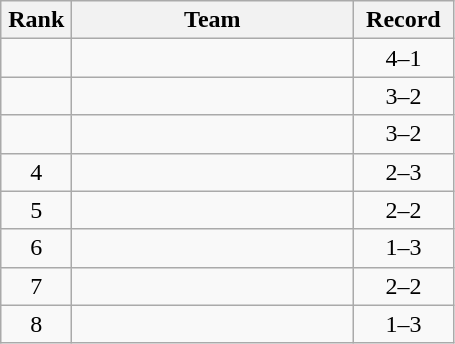<table class="wikitable" style="text-align: center;">
<tr>
<th width=40>Rank</th>
<th width=180>Team</th>
<th width=60>Record</th>
</tr>
<tr align=center>
<td></td>
<td align=left></td>
<td>4–1</td>
</tr>
<tr align=center>
<td></td>
<td align=left></td>
<td>3–2</td>
</tr>
<tr align=center>
<td></td>
<td align=left></td>
<td>3–2</td>
</tr>
<tr align=center>
<td>4</td>
<td align=left></td>
<td>2–3</td>
</tr>
<tr align=center>
<td>5</td>
<td align=left></td>
<td>2–2</td>
</tr>
<tr align=center>
<td>6</td>
<td align=left></td>
<td>1–3</td>
</tr>
<tr align=center>
<td>7</td>
<td align=left></td>
<td>2–2</td>
</tr>
<tr align=center>
<td>8</td>
<td align=left></td>
<td>1–3</td>
</tr>
</table>
